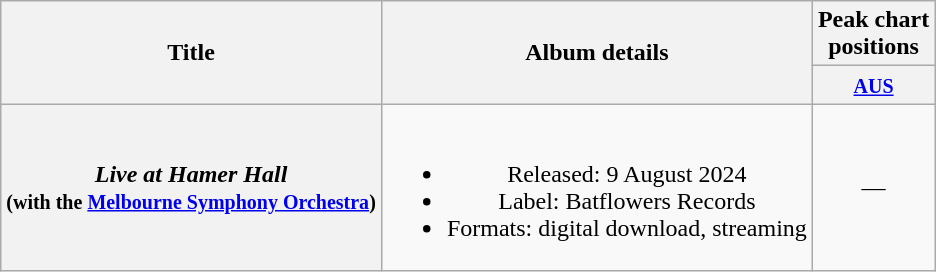<table class="wikitable plainrowheaders" style="text-align:center;" border="1">
<tr>
<th scope="col" rowspan="2">Title</th>
<th scope="col" rowspan="2">Album details</th>
<th scope="col" colspan="1">Peak chart<br>positions</th>
</tr>
<tr>
<th scope="col" style="text-align:center;"><small><a href='#'>AUS</a></small></th>
</tr>
<tr>
<th scope="row"><em>Live at Hamer Hall</em><br><small>(with the <a href='#'>Melbourne Symphony Orchestra</a>)</small></th>
<td><br><ul><li>Released: 9 August 2024</li><li>Label: Batflowers Records</li><li>Formats: digital download, streaming</li></ul></td>
<td align="center">—</td>
</tr>
</table>
